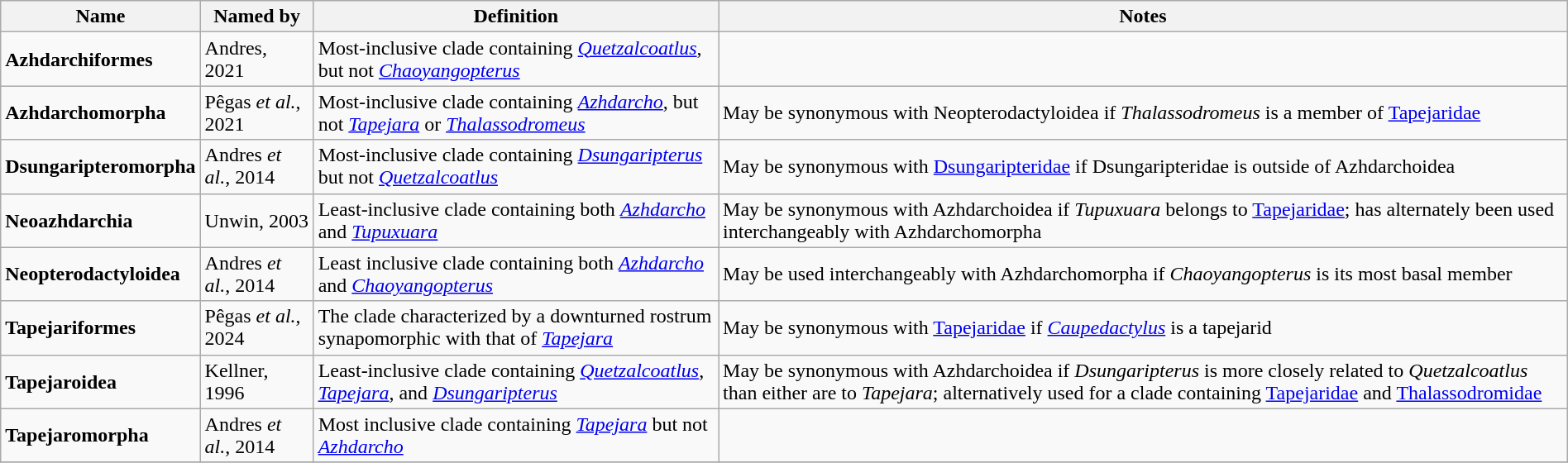<table class="wikitable sortable" align="center" width="100%">
<tr>
<th>Name</th>
<th>Named by</th>
<th>Definition</th>
<th>Notes</th>
</tr>
<tr>
<td><strong>Azhdarchiformes</strong></td>
<td>Andres, 2021</td>
<td>Most-inclusive clade containing <em><a href='#'>Quetzalcoatlus</a></em>, but not <em><a href='#'>Chaoyangopterus</a></em></td>
<td></td>
</tr>
<tr>
<td><strong>Azhdarchomorpha</strong></td>
<td>Pêgas <em>et al.</em>, 2021</td>
<td>Most-inclusive clade containing <em><a href='#'>Azhdarcho</a></em>, but not <em><a href='#'>Tapejara</a></em> or <em><a href='#'>Thalassodromeus</a></em></td>
<td>May be synonymous with Neopterodactyloidea if <em>Thalassodromeus</em> is a member of <a href='#'>Tapejaridae</a></td>
</tr>
<tr>
<td><strong>Dsungaripteromorpha</strong></td>
<td>Andres <em>et al.</em>, 2014</td>
<td>Most-inclusive clade containing <em><a href='#'>Dsungaripterus</a></em> but not <em><a href='#'>Quetzalcoatlus</a></em></td>
<td>May be synonymous with <a href='#'>Dsungaripteridae</a> if Dsungaripteridae is outside of Azhdarchoidea</td>
</tr>
<tr>
<td><strong>Neoazhdarchia</strong></td>
<td>Unwin, 2003</td>
<td>Least-inclusive clade containing both <em><a href='#'>Azhdarcho</a></em> and <em><a href='#'>Tupuxuara</a></em></td>
<td>May be synonymous with Azhdarchoidea if <em>Tupuxuara</em> belongs to <a href='#'>Tapejaridae</a>; has alternately been used interchangeably with Azhdarchomorpha </td>
</tr>
<tr>
<td><strong>Neopterodactyloidea</strong></td>
<td>Andres <em>et al.</em>, 2014</td>
<td>Least inclusive clade containing both <em><a href='#'>Azhdarcho</a></em> and <em><a href='#'>Chaoyangopterus</a></em></td>
<td>May be used interchangeably with Azhdarchomorpha if <em>Chaoyangopterus</em> is its most basal member</td>
</tr>
<tr>
<td><strong>Tapejariformes</strong></td>
<td>Pêgas <em>et al.</em>, 2024</td>
<td>The clade characterized by a downturned rostrum synapomorphic with that of <em><a href='#'>Tapejara</a></em></td>
<td>May be synonymous with <a href='#'>Tapejaridae</a> if <em><a href='#'>Caupedactylus</a></em> is a tapejarid</td>
</tr>
<tr>
<td><strong>Tapejaroidea</strong></td>
<td>Kellner, 1996</td>
<td>Least-inclusive clade containing <em><a href='#'>Quetzalcoatlus</a></em>, <em><a href='#'>Tapejara</a></em>, and <em><a href='#'>Dsungaripterus</a></em></td>
<td>May be synonymous with Azhdarchoidea if <em>Dsungaripterus</em> is more closely related to <em>Quetzalcoatlus</em> than either are to <em>Tapejara</em>; alternatively used for a clade containing <a href='#'>Tapejaridae</a> and <a href='#'>Thalassodromidae</a></td>
</tr>
<tr>
<td><strong>Tapejaromorpha</strong></td>
<td>Andres <em>et al.</em>, 2014</td>
<td>Most inclusive clade containing <em><a href='#'>Tapejara</a></em> but not <em><a href='#'>Azhdarcho</a></em></td>
<td></td>
</tr>
<tr>
</tr>
</table>
